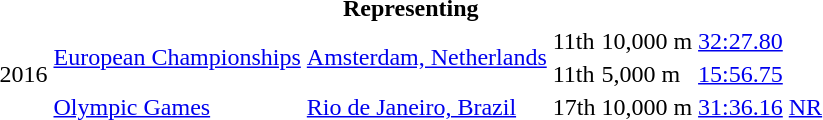<table>
<tr>
<th colspan="6">Representing </th>
</tr>
<tr>
<td rowspan=3>2016</td>
<td rowspan=2><a href='#'>European Championships</a></td>
<td rowspan=2><a href='#'>Amsterdam, Netherlands</a></td>
<td>11th</td>
<td>10,000 m</td>
<td><a href='#'>32:27.80</a></td>
</tr>
<tr>
<td>11th</td>
<td>5,000 m</td>
<td><a href='#'>15:56.75</a></td>
</tr>
<tr>
<td><a href='#'>Olympic Games</a></td>
<td><a href='#'>Rio de Janeiro, Brazil</a></td>
<td>17th</td>
<td>10,000 m</td>
<td><a href='#'>31:36.16</a> <a href='#'>NR</a></td>
</tr>
</table>
